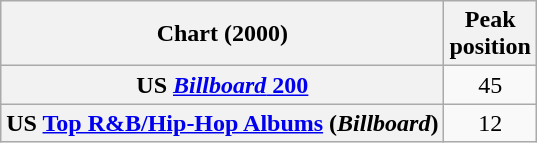<table class="wikitable plainrowheaders sortable">
<tr>
<th>Chart (2000)</th>
<th>Peak<br>position</th>
</tr>
<tr>
<th scope="row">US <a href='#'><em>Billboard</em> 200</a></th>
<td style="text-align:center;">45</td>
</tr>
<tr>
<th scope="row">US <a href='#'>Top R&B/Hip-Hop Albums</a> (<em>Billboard</em>)</th>
<td style="text-align:center;">12</td>
</tr>
</table>
